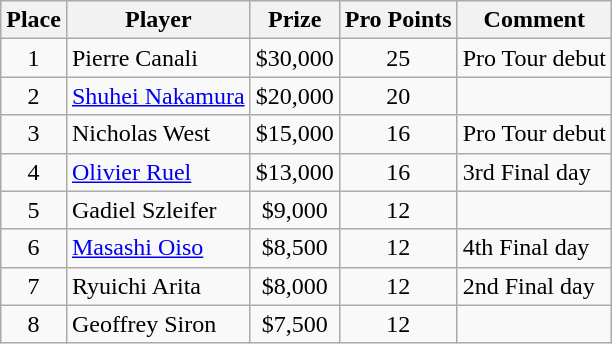<table class="wikitable">
<tr>
<th>Place</th>
<th>Player</th>
<th>Prize</th>
<th>Pro Points</th>
<th>Comment</th>
</tr>
<tr>
<td align=center>1</td>
<td> Pierre Canali</td>
<td align=center>$30,000</td>
<td align=center>25</td>
<td>Pro Tour debut</td>
</tr>
<tr>
<td align=center>2</td>
<td> <a href='#'>Shuhei Nakamura</a></td>
<td align=center>$20,000</td>
<td align=center>20</td>
<td></td>
</tr>
<tr>
<td align=center>3</td>
<td> Nicholas West</td>
<td align=center>$15,000</td>
<td align=center>16</td>
<td>Pro Tour debut</td>
</tr>
<tr>
<td align=center>4</td>
<td> <a href='#'>Olivier Ruel</a></td>
<td align=center>$13,000</td>
<td align=center>16</td>
<td>3rd Final day</td>
</tr>
<tr>
<td align=center>5</td>
<td> Gadiel Szleifer</td>
<td align=center>$9,000</td>
<td align=center>12</td>
<td></td>
</tr>
<tr>
<td align=center>6</td>
<td> <a href='#'>Masashi Oiso</a></td>
<td align=center>$8,500</td>
<td align=center>12</td>
<td>4th Final day</td>
</tr>
<tr>
<td align=center>7</td>
<td> Ryuichi Arita</td>
<td align=center>$8,000</td>
<td align=center>12</td>
<td>2nd Final day</td>
</tr>
<tr>
<td align=center>8</td>
<td> Geoffrey Siron</td>
<td align=center>$7,500</td>
<td align=center>12</td>
<td></td>
</tr>
</table>
